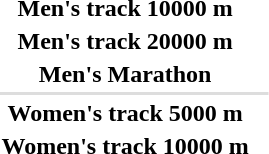<table>
<tr>
<th scope="row">Men's track 10000 m</th>
<td></td>
<td></td>
<td></td>
</tr>
<tr>
<th scope="row">Men's track 20000 m</th>
<td></td>
<td></td>
<td></td>
</tr>
<tr>
<th scope="row">Men's Marathon</th>
<td></td>
<td></td>
<td></td>
</tr>
<tr bgcolor=#DDDDDD>
<td colspan=4></td>
</tr>
<tr>
<th scope="row">Women's track 5000 m</th>
<td></td>
<td></td>
<td></td>
</tr>
<tr>
<th scope="row">Women's track 10000 m</th>
<td></td>
<td></td>
<td></td>
</tr>
</table>
